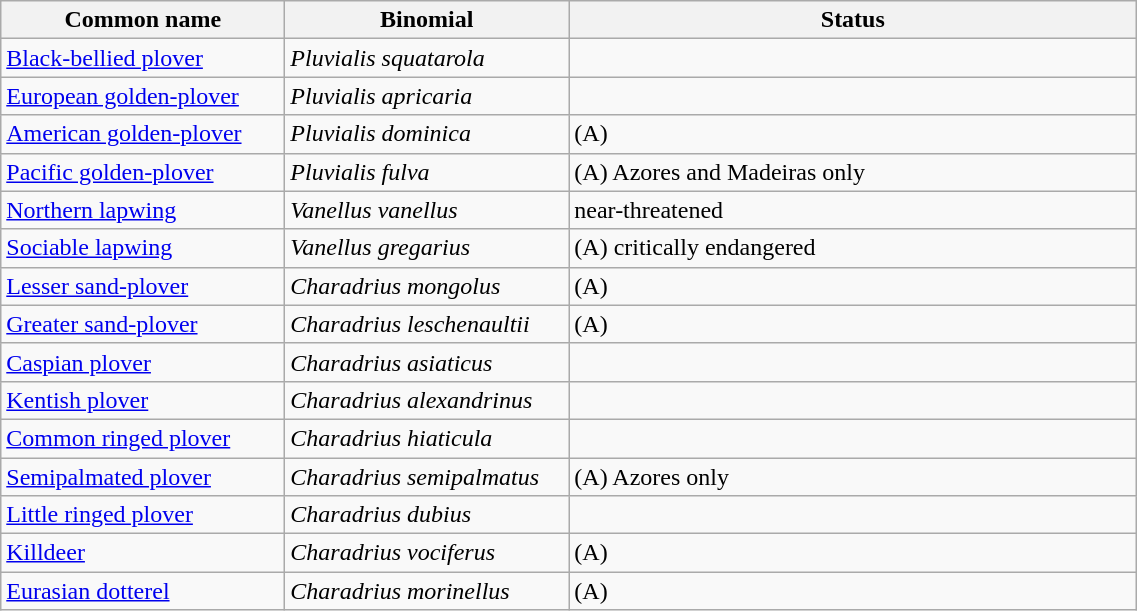<table width=60% class="wikitable">
<tr>
<th width=15%>Common name</th>
<th width=15%>Binomial</th>
<th width=30%>Status</th>
</tr>
<tr>
<td><a href='#'>Black-bellied plover</a></td>
<td><em>Pluvialis squatarola</em></td>
<td></td>
</tr>
<tr>
<td><a href='#'>European golden-plover</a></td>
<td><em>Pluvialis apricaria</em></td>
<td></td>
</tr>
<tr>
<td><a href='#'>American golden-plover</a></td>
<td><em>Pluvialis dominica</em></td>
<td>(A)</td>
</tr>
<tr>
<td><a href='#'>Pacific golden-plover</a></td>
<td><em>Pluvialis fulva</em></td>
<td>(A) Azores and Madeiras only</td>
</tr>
<tr>
<td><a href='#'>Northern lapwing</a></td>
<td><em>Vanellus vanellus</em></td>
<td>near-threatened</td>
</tr>
<tr>
<td><a href='#'>Sociable lapwing</a></td>
<td><em>Vanellus gregarius</em></td>
<td>(A) critically endangered</td>
</tr>
<tr>
<td><a href='#'>Lesser sand-plover</a></td>
<td><em>Charadrius mongolus</em></td>
<td>(A)</td>
</tr>
<tr>
<td><a href='#'>Greater sand-plover</a></td>
<td><em>Charadrius leschenaultii</em></td>
<td>(A)</td>
</tr>
<tr>
<td><a href='#'>Caspian plover</a></td>
<td><em>Charadrius asiaticus</em></td>
<td></td>
</tr>
<tr>
<td><a href='#'>Kentish plover</a></td>
<td><em>Charadrius alexandrinus</em></td>
<td></td>
</tr>
<tr>
<td><a href='#'>Common ringed plover</a></td>
<td><em>Charadrius hiaticula</em></td>
<td></td>
</tr>
<tr>
<td><a href='#'>Semipalmated plover</a></td>
<td><em>Charadrius semipalmatus</em></td>
<td>(A) Azores only</td>
</tr>
<tr>
<td><a href='#'>Little ringed plover</a></td>
<td><em>Charadrius dubius</em></td>
<td></td>
</tr>
<tr>
<td><a href='#'>Killdeer</a></td>
<td><em>Charadrius vociferus</em></td>
<td>(A)</td>
</tr>
<tr>
<td><a href='#'>Eurasian dotterel</a></td>
<td><em>Charadrius morinellus</em></td>
<td>(A)</td>
</tr>
</table>
